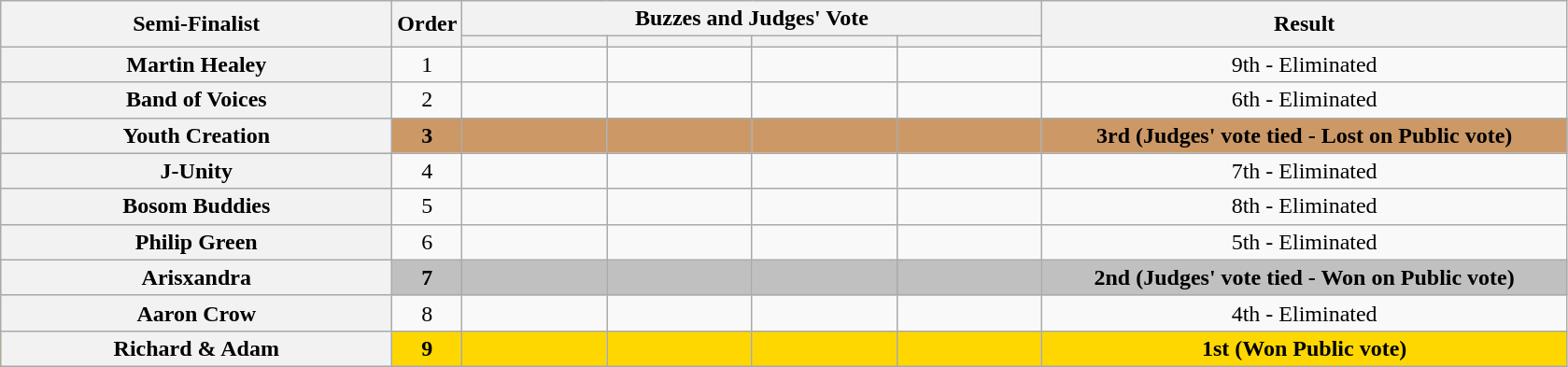<table class="wikitable plainrowheaders sortable" style="text-align:center;">
<tr>
<th scope="col" rowspan="2" class="unsortable" style="width:17em;">Semi-Finalist</th>
<th scope="col" rowspan="2" style="width:1em;">Order</th>
<th scope="col" colspan="4" class="unsortable" style="width:24em;">Buzzes and Judges' Vote</th>
<th scope="col" rowspan="2" style="width:23em;">Result </th>
</tr>
<tr>
<th scope="col" class="unsortable" style="width:6em;"></th>
<th scope="col" class="unsortable" style="width:6em;"></th>
<th scope="col" class="unsortable" style="width:6em;"></th>
<th scope="col" class="unsortable" style="width:6em;"></th>
</tr>
<tr>
<th scope="row">Martin Healey</th>
<td>1</td>
<td style="text-align:center;"></td>
<td style="text-align:center;"></td>
<td style="text-align:center;"></td>
<td style="text-align:center;"></td>
<td>9th - Eliminated</td>
</tr>
<tr>
<th scope="row">Band of Voices</th>
<td>2</td>
<td style="text-align:center;"></td>
<td style="text-align:center;"></td>
<td style="text-align:center;"></td>
<td style="text-align:center;"></td>
<td>6th - Eliminated</td>
</tr>
<tr style="background:#c96;">
<th scope="row"><strong>Youth Creation</strong></th>
<td><strong>3</strong></td>
<td style="text-align:center;"></td>
<td style="text-align:center;"></td>
<td style="text-align:center;"></td>
<td style="text-align:center;"></td>
<td><strong>3rd (Judges' vote tied - Lost on Public vote)</strong></td>
</tr>
<tr>
<th scope="row">J-Unity</th>
<td>4</td>
<td style="text-align:center;"></td>
<td style="text-align:center;"></td>
<td style="text-align:center;"></td>
<td style="text-align:center;"></td>
<td>7th - Eliminated</td>
</tr>
<tr>
<th scope="row">Bosom Buddies</th>
<td>5</td>
<td style="text-align:center;"></td>
<td style="text-align:center;"></td>
<td style="text-align:center;"></td>
<td style="text-align:center;"></td>
<td>8th - Eliminated</td>
</tr>
<tr>
<th scope="row">Philip Green</th>
<td>6</td>
<td style="text-align:center;"></td>
<td style="text-align:center;"></td>
<td style="text-align:center;"></td>
<td style="text-align:center;"></td>
<td>5th - Eliminated</td>
</tr>
<tr style="background:silver;">
<th scope="row"><strong>Arisxandra</strong></th>
<td><strong>7</strong></td>
<td style="text-align:center;"></td>
<td style="text-align:center;"></td>
<td style="text-align:center;"></td>
<td style="text-align:center;"></td>
<td><strong>2nd (Judges' vote tied - Won on Public vote)</strong></td>
</tr>
<tr>
<th scope="row">Aaron Crow</th>
<td>8</td>
<td style="text-align:center;"></td>
<td style="text-align:center;"></td>
<td style="text-align:center;"></td>
<td style="text-align:center;"></td>
<td>4th - Eliminated</td>
</tr>
<tr style="background:gold;">
<th scope="row"><strong>Richard & Adam</strong></th>
<td><strong>9</strong></td>
<td style="text-align:center;"></td>
<td style="text-align:center;"></td>
<td style="text-align:center;"></td>
<td style="text-align:center;"></td>
<td><strong>1st (Won Public vote)</strong></td>
</tr>
</table>
